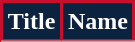<table class="wikitable sortable">
<tr>
<th style="background:#0C2340; color:#fff; border:2px solid #C8102E;" scope="col">Title</th>
<th style="background:#0C2340; color:#fff; border:2px solid #C8102E;" scope="col">Name</th>
</tr>
<tr>
</tr>
<tr>
</tr>
<tr>
</tr>
<tr>
</tr>
<tr>
</tr>
<tr>
</tr>
<tr>
</tr>
<tr>
</tr>
<tr>
</tr>
<tr>
</tr>
<tr>
</tr>
</table>
